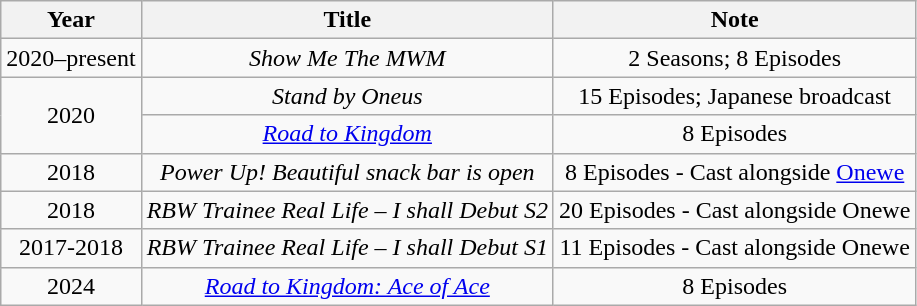<table class="wikitable" style="text-align:center;">
<tr>
<th>Year</th>
<th>Title</th>
<th>Note</th>
</tr>
<tr>
<td>2020–present</td>
<td><em>Show Me The MWM</em></td>
<td>2 Seasons; 8 Episodes</td>
</tr>
<tr>
<td rowspan=2>2020</td>
<td><em>Stand by Oneus</em></td>
<td>15 Episodes; Japanese broadcast</td>
</tr>
<tr>
<td><em><a href='#'>Road to Kingdom</a></em></td>
<td>8 Episodes</td>
</tr>
<tr>
<td>2018</td>
<td><em>Power Up! Beautiful snack bar is open</em></td>
<td>8 Episodes - Cast alongside <a href='#'>Onewe</a></td>
</tr>
<tr>
<td>2018</td>
<td><em> RBW Trainee Real Life – I shall Debut S2</em></td>
<td>20 Episodes - Cast alongside Onewe</td>
</tr>
<tr>
<td>2017-2018</td>
<td><em> RBW Trainee Real Life – I shall Debut S1</em></td>
<td>11 Episodes - Cast alongside Onewe</td>
</tr>
<tr>
<td>2024</td>
<td><em><a href='#'>Road to Kingdom: Ace of Ace</a></em></td>
<td>8 Episodes</td>
</tr>
</table>
